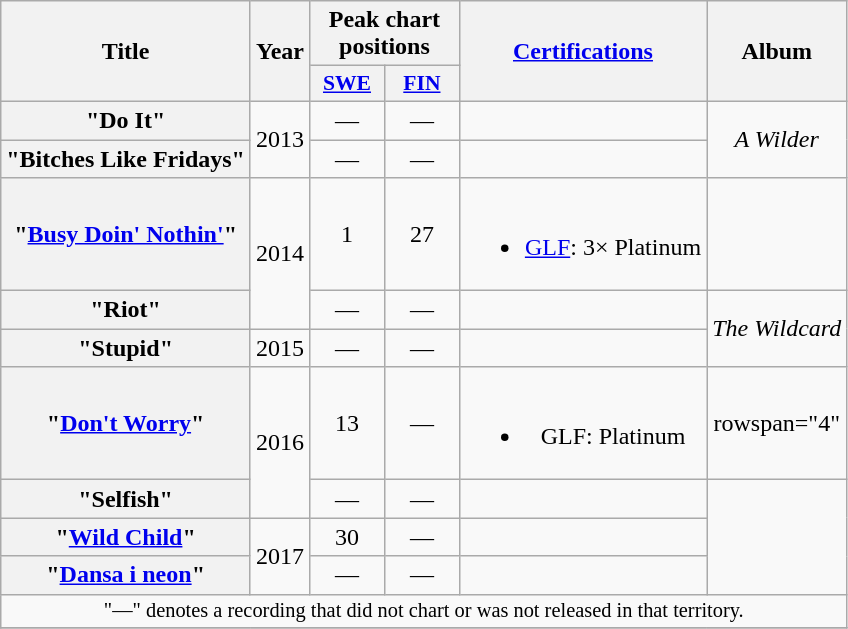<table class="wikitable plainrowheaders" style="text-align:center;">
<tr>
<th scope="col" rowspan="2">Title</th>
<th scope="col" rowspan="2">Year</th>
<th scope="col" colspan="2">Peak chart positions</th>
<th scope="col" rowspan="2"><a href='#'>Certifications</a></th>
<th scope="col" rowspan="2">Album</th>
</tr>
<tr>
<th scope="col" style="width:3em;font-size:90%;"><a href='#'>SWE</a><br></th>
<th scope="col" style="width:3em;font-size:90%;"><a href='#'>FIN</a></th>
</tr>
<tr>
<th scope="row">"Do It"</th>
<td rowspan="2">2013</td>
<td>—</td>
<td>—</td>
<td></td>
<td rowspan="2"><em>A Wilder</em></td>
</tr>
<tr>
<th scope="row">"Bitches Like Fridays"</th>
<td>—</td>
<td>—</td>
<td></td>
</tr>
<tr>
<th scope="row">"<a href='#'>Busy Doin' Nothin'</a>"</th>
<td rowspan="2">2014</td>
<td>1</td>
<td>27</td>
<td><br><ul><li><a href='#'>GLF</a>: 3× Platinum</li></ul></td>
<td></td>
</tr>
<tr>
<th scope="row">"Riot"</th>
<td>—</td>
<td>—</td>
<td></td>
<td rowspan="2"><em>The Wildcard</em></td>
</tr>
<tr>
<th scope="row">"Stupid"</th>
<td>2015</td>
<td>—</td>
<td>—</td>
<td></td>
</tr>
<tr>
<th scope="row">"<a href='#'>Don't Worry</a>"</th>
<td rowspan="2">2016</td>
<td>13</td>
<td>—</td>
<td><br><ul><li>GLF: Platinum</li></ul></td>
<td>rowspan="4" </td>
</tr>
<tr>
<th scope="row">"Selfish"</th>
<td>—</td>
<td>—</td>
<td></td>
</tr>
<tr>
<th scope="row">"<a href='#'>Wild Child</a>"</th>
<td rowspan="2">2017</td>
<td>30<br></td>
<td>—</td>
<td></td>
</tr>
<tr>
<th scope="row">"<a href='#'>Dansa i neon</a>"</th>
<td>—</td>
<td>—</td>
<td></td>
</tr>
<tr>
<td colspan="20" style="font-size:85%">"—" denotes a recording that did not chart or was not released in that territory.</td>
</tr>
<tr>
</tr>
</table>
